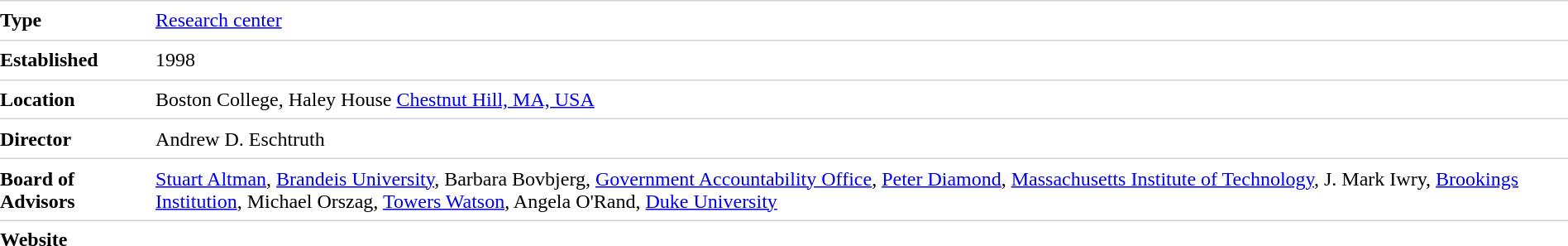<table style="text-align:left; table-layout:auto; border-collapse:collapse; padding:0; font-size:100%;" cellspacing="0" cellpadding="0">
<tr>
<th style="border-top: solid 1px #ccd2d9; margin: 0 0 1em 2em; padding: 0.4em 1em 0.4em 0; vertical-align: top; text-align: left;">Type</th>
<td style="border-top: solid 1px #ccd2d9; padding: 0.4em 1em 0.4em 0; vertical-align: top"><a href='#'>Research center</a></td>
</tr>
<tr>
<th style="border-top: solid 1px #ccd2d9; padding: 0.4em 1em 0.4em 0; vertical-align: top; text-align: left;">Established</th>
<td style="border-top: solid 1px #ccd2d9; padding: 0.4em 1em 0.4em 0; vertical-align: top">1998</td>
</tr>
<tr>
<th style="border-top: solid 1px #ccd2d9; padding: 0.4em 1em 0.4em 0; vertical-align: top; text-align: left;">Location</th>
<td style="border-top: solid 1px #ccd2d9; padding: 0.4em 1em 0.4em 0; vertical-align: top">Boston College, Haley House <a href='#'>Chestnut Hill, MA, USA</a></td>
</tr>
<tr>
<th style="border-top: solid 1px #ccd2d9; padding: 0.4em 1em 0.4em 0; vertical-align: top; text-align: left;">Director</th>
<td style="border-top: solid 1px #ccd2d9; padding: 0.4em 1em 0.4em 0; vertical-align: top">Andrew D. Eschtruth</td>
</tr>
<tr>
<th style="border-top: solid 1px #ccd2d9; padding: 0.4em 1em 0.4em 0; vertical-align: top; text-align: left;">Board of Advisors</th>
<td style="border-top: solid 1px #ccd2d9; padding: 0.4em 1em 0.4em 0; vertical-align: top"><a href='#'>Stuart Altman</a>, <a href='#'>Brandeis University</a>, Barbara Bovbjerg, <a href='#'>Government Accountability Office</a>, <a href='#'>Peter Diamond</a>, <a href='#'>Massachusetts Institute of Technology</a>, J. Mark Iwry, <a href='#'>Brookings Institution</a>, Michael Orszag, <a href='#'>Towers Watson</a>, Angela O'Rand, <a href='#'>Duke University</a></td>
</tr>
<tr>
<th style="border-top: solid 1px #ccd2d9; padding: 0.4em 1em 0.4em 0; vertical-align: top; text-align: left;">Website</th>
<td style="border-top: solid 1px #ccd2d9; padding: 0.4em 1em 0.4em 0; vertical-align: top"></td>
</tr>
<tr>
</tr>
</table>
